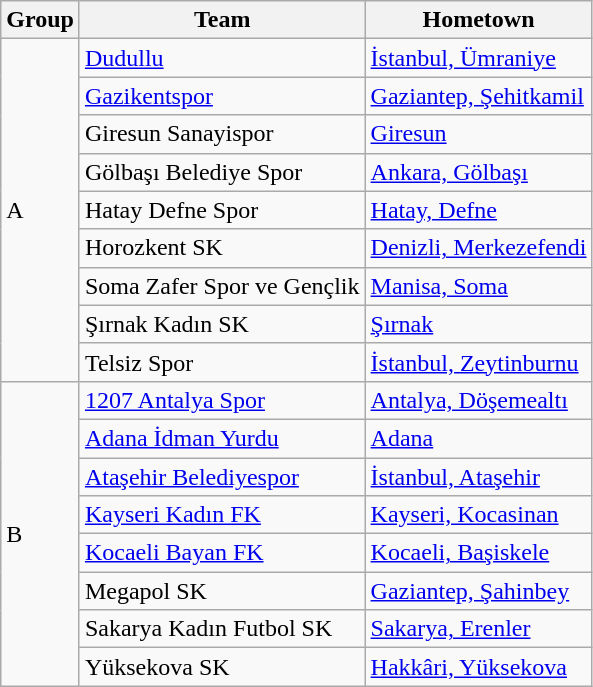<table class="wikitable sortable">
<tr>
<th>Group</th>
<th>Team</th>
<th>Hometown</th>
</tr>
<tr>
<td rowspan="9">A</td>
<td><a href='#'>Dudullu</a></td>
<td><a href='#'>İstanbul, Ümraniye</a></td>
</tr>
<tr>
<td><a href='#'>Gazikentspor</a></td>
<td><a href='#'>Gaziantep, Şehitkamil</a></td>
</tr>
<tr>
<td>Giresun Sanayispor</td>
<td><a href='#'>Giresun</a></td>
</tr>
<tr>
<td>Gölbaşı Belediye Spor</td>
<td><a href='#'>Ankara, Gölbaşı</a></td>
</tr>
<tr>
<td>Hatay Defne Spor</td>
<td><a href='#'>Hatay, Defne</a></td>
</tr>
<tr>
<td>Horozkent SK</td>
<td><a href='#'>Denizli, Merkezefendi</a></td>
</tr>
<tr>
<td>Soma Zafer Spor ve Gençlik</td>
<td><a href='#'>Manisa, Soma</a></td>
</tr>
<tr>
<td>Şırnak Kadın SK</td>
<td><a href='#'>Şırnak</a></td>
</tr>
<tr>
<td>Telsiz Spor</td>
<td><a href='#'>İstanbul, Zeytinburnu</a></td>
</tr>
<tr>
<td rowspan="8">B</td>
<td><a href='#'>1207 Antalya Spor</a></td>
<td><a href='#'>Antalya, Döşemealtı</a></td>
</tr>
<tr>
<td><a href='#'>Adana İdman Yurdu</a></td>
<td><a href='#'>Adana</a></td>
</tr>
<tr>
<td><a href='#'>Ataşehir Belediyespor</a></td>
<td><a href='#'>İstanbul, Ataşehir</a></td>
</tr>
<tr>
<td><a href='#'>Kayseri Kadın FK</a></td>
<td><a href='#'>Kayseri, Kocasinan</a></td>
</tr>
<tr>
<td><a href='#'>Kocaeli Bayan FK</a></td>
<td><a href='#'>Kocaeli, Başiskele</a></td>
</tr>
<tr>
<td>Megapol SK</td>
<td><a href='#'>Gaziantep, Şahinbey</a></td>
</tr>
<tr>
<td>Sakarya Kadın Futbol SK</td>
<td><a href='#'>Sakarya, Erenler</a></td>
</tr>
<tr>
<td>Yüksekova SK</td>
<td><a href='#'>Hakkâri, Yüksekova</a></td>
</tr>
</table>
